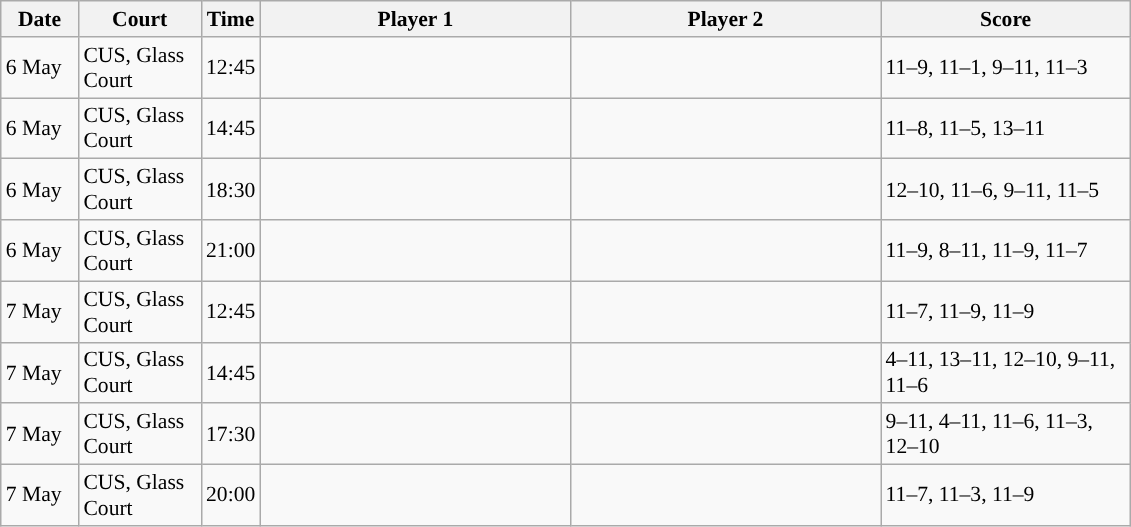<table class="sortable wikitable" style="font-size:90%">
<tr>
<th width="45" class="unsortable">Date</th>
<th width="75">Court</th>
<th width="30">Time</th>
<th width="200">Player 1</th>
<th width="200">Player 2</th>
<th width="160" class="unsortable">Score</th>
</tr>
<tr>
<td>6 May</td>
<td>CUS, Glass Court</td>
<td>12:45</td>
<td></td>
<td><strong></strong></td>
<td>11–9, 11–1, 9–11, 11–3</td>
</tr>
<tr>
<td>6 May</td>
<td>CUS, Glass Court</td>
<td>14:45</td>
<td><strong></strong></td>
<td></td>
<td>11–8, 11–5, 13–11</td>
</tr>
<tr>
<td>6 May</td>
<td>CUS, Glass Court</td>
<td>18:30</td>
<td><strong></strong></td>
<td></td>
<td>12–10, 11–6, 9–11, 11–5</td>
</tr>
<tr>
<td>6 May</td>
<td>CUS, Glass Court</td>
<td>21:00</td>
<td><strong></strong></td>
<td></td>
<td>11–9, 8–11, 11–9, 11–7</td>
</tr>
<tr>
<td>7 May</td>
<td>CUS, Glass Court</td>
<td>12:45</td>
<td><strong></strong></td>
<td></td>
<td>11–7, 11–9, 11–9</td>
</tr>
<tr>
<td>7 May</td>
<td>CUS, Glass Court</td>
<td>14:45</td>
<td></td>
<td><strong></strong></td>
<td>4–11, 13–11, 12–10, 9–11, 11–6</td>
</tr>
<tr>
<td>7 May</td>
<td>CUS, Glass Court</td>
<td>17:30</td>
<td></td>
<td><strong></strong></td>
<td>9–11, 4–11, 11–6, 11–3, 12–10</td>
</tr>
<tr>
<td>7 May</td>
<td>CUS, Glass Court</td>
<td>20:00</td>
<td></td>
<td><strong></strong></td>
<td>11–7, 11–3, 11–9</td>
</tr>
</table>
